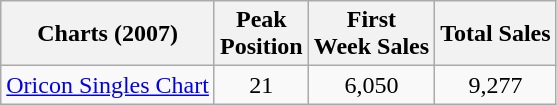<table class="wikitable sortable">
<tr>
<th>Charts (2007)</th>
<th>Peak<br>Position</th>
<th>First<br>Week Sales</th>
<th>Total Sales</th>
</tr>
<tr>
<td><a href='#'>Oricon Singles Chart</a></td>
<td align="center">21</td>
<td align="center">6,050 </td>
<td align="center">9,277</td>
</tr>
</table>
